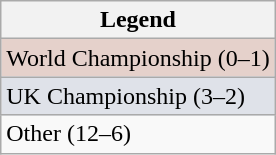<table class="wikitable">
<tr>
<th>Legend</th>
</tr>
<tr bgcolor="#e5d1cb">
<td>World Championship (0–1)</td>
</tr>
<tr bgcolor="dfe2e9">
<td>UK Championship (3–2)</td>
</tr>
<tr bgcolor=>
<td>Other (12–6)</td>
</tr>
</table>
